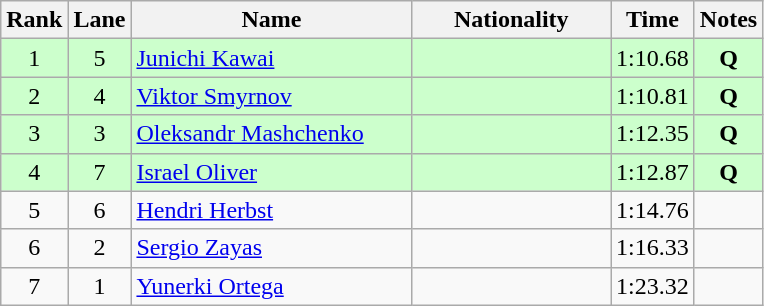<table class="wikitable sortable" style="text-align:center">
<tr>
<th>Rank</th>
<th>Lane</th>
<th style="width:180px">Name</th>
<th style="width:125px">Nationality</th>
<th>Time</th>
<th>Notes</th>
</tr>
<tr style="background:#cfc;">
<td>1</td>
<td>5</td>
<td style="text-align:left;"><a href='#'>Junichi Kawai</a></td>
<td style="text-align:left;"></td>
<td>1:10.68</td>
<td><strong>Q</strong></td>
</tr>
<tr style="background:#cfc;">
<td>2</td>
<td>4</td>
<td style="text-align:left;"><a href='#'>Viktor Smyrnov</a></td>
<td style="text-align:left;"></td>
<td>1:10.81</td>
<td><strong>Q</strong></td>
</tr>
<tr style="background:#cfc;">
<td>3</td>
<td>3</td>
<td style="text-align:left;"><a href='#'>Oleksandr Mashchenko</a></td>
<td style="text-align:left;"></td>
<td>1:12.35</td>
<td><strong>Q</strong></td>
</tr>
<tr style="background:#cfc;">
<td>4</td>
<td>7</td>
<td style="text-align:left;"><a href='#'>Israel Oliver</a></td>
<td style="text-align:left;"></td>
<td>1:12.87</td>
<td><strong>Q</strong></td>
</tr>
<tr>
<td>5</td>
<td>6</td>
<td style="text-align:left;"><a href='#'>Hendri Herbst</a></td>
<td style="text-align:left;"></td>
<td>1:14.76</td>
<td></td>
</tr>
<tr>
<td>6</td>
<td>2</td>
<td style="text-align:left;"><a href='#'>Sergio Zayas</a></td>
<td style="text-align:left;"></td>
<td>1:16.33</td>
<td></td>
</tr>
<tr>
<td>7</td>
<td>1</td>
<td style="text-align:left;"><a href='#'>Yunerki Ortega</a></td>
<td style="text-align:left;"></td>
<td>1:23.32</td>
<td></td>
</tr>
</table>
